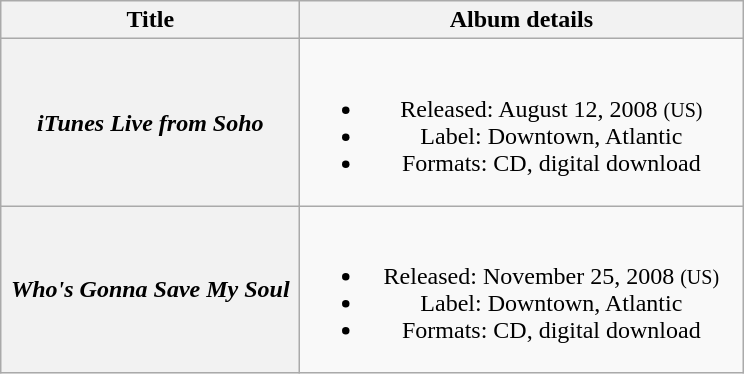<table class="wikitable plainrowheaders" style="text-align:center;">
<tr>
<th scope="col" style="width:12em;">Title</th>
<th scope="col" style="width:18em;">Album details</th>
</tr>
<tr>
<th scope="row"><em>iTunes Live from Soho</em></th>
<td><br><ul><li>Released: August 12, 2008 <small>(US)</small></li><li>Label: Downtown, Atlantic</li><li>Formats: CD, digital download</li></ul></td>
</tr>
<tr>
<th scope="row"><em>Who's Gonna Save My Soul</em></th>
<td><br><ul><li>Released: November 25, 2008 <small>(US)</small></li><li>Label: Downtown, Atlantic</li><li>Formats: CD, digital download</li></ul></td>
</tr>
</table>
